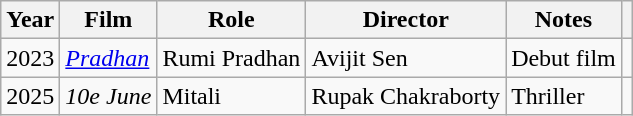<table Class="wikitable sortable">
<tr>
<th>Year</th>
<th>Film</th>
<th>Role</th>
<th>Director</th>
<th>Notes</th>
<th></th>
</tr>
<tr>
<td>2023</td>
<td><em><a href='#'>Pradhan</a></em></td>
<td>Rumi Pradhan</td>
<td>Avijit Sen</td>
<td>Debut film</td>
<td></td>
</tr>
<tr>
<td>2025</td>
<td><em>10e June</em></td>
<td>Mitali</td>
<td>Rupak Chakraborty</td>
<td>Thriller</td>
<td></td>
</tr>
</table>
